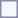<table style="border:1px solid #8888aa; background-color:#f7f8ff; padding:5px; font-size:95%; margin: 0px 12px 12px 0px;">
</table>
